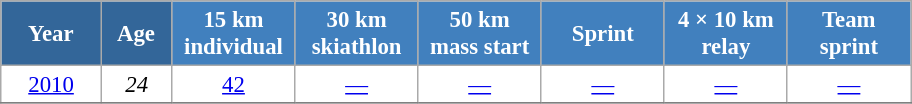<table class="wikitable" style="font-size:95%; text-align:center; border:grey solid 1px; border-collapse:collapse; background:#ffffff;">
<tr>
<th style="background-color:#369; color:white; width:60px;"> Year </th>
<th style="background-color:#369; color:white; width:40px;"> Age </th>
<th style="background-color:#4180be; color:white; width:75px;"> 15 km <br> individual </th>
<th style="background-color:#4180be; color:white; width:75px;"> 30 km <br> skiathlon </th>
<th style="background-color:#4180be; color:white; width:75px;"> 50 km <br> mass start </th>
<th style="background-color:#4180be; color:white; width:75px;"> Sprint </th>
<th style="background-color:#4180be; color:white; width:75px;"> 4 × 10 km <br> relay </th>
<th style="background-color:#4180be; color:white; width:75px;"> Team <br> sprint </th>
</tr>
<tr>
<td><a href='#'>2010</a></td>
<td><em>24</em></td>
<td><a href='#'>42</a></td>
<td><a href='#'>—</a></td>
<td><a href='#'>—</a></td>
<td><a href='#'>—</a></td>
<td><a href='#'>—</a></td>
<td><a href='#'>—</a></td>
</tr>
<tr>
</tr>
</table>
